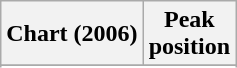<table class="wikitable sortable plainrowheaders" style="text-align:center">
<tr>
<th scope="col">Chart (2006)</th>
<th scope="col">Peak<br> position</th>
</tr>
<tr>
</tr>
<tr>
</tr>
<tr>
</tr>
<tr>
</tr>
<tr>
</tr>
<tr>
</tr>
<tr>
</tr>
<tr>
</tr>
<tr>
</tr>
<tr>
</tr>
<tr>
</tr>
<tr>
</tr>
</table>
